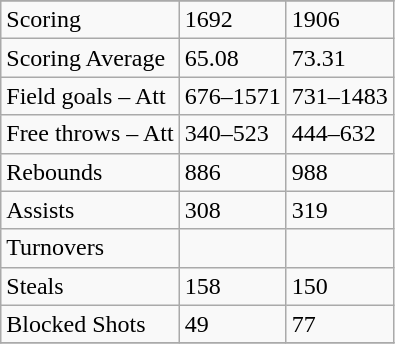<table class="wikitable">
<tr>
</tr>
<tr>
<td>Scoring</td>
<td>1692</td>
<td>1906</td>
</tr>
<tr>
<td>Scoring Average</td>
<td>65.08</td>
<td>73.31</td>
</tr>
<tr>
<td>Field goals – Att</td>
<td>676–1571</td>
<td>731–1483</td>
</tr>
<tr>
<td>Free throws – Att</td>
<td>340–523</td>
<td>444–632</td>
</tr>
<tr>
<td>Rebounds</td>
<td>886</td>
<td>988</td>
</tr>
<tr>
<td>Assists</td>
<td>308</td>
<td>319</td>
</tr>
<tr>
<td>Turnovers</td>
<td></td>
<td></td>
</tr>
<tr>
<td>Steals</td>
<td>158</td>
<td>150</td>
</tr>
<tr>
<td>Blocked Shots</td>
<td>49</td>
<td>77</td>
</tr>
<tr>
</tr>
</table>
